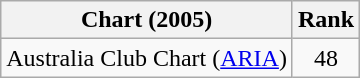<table class="wikitable">
<tr>
<th>Chart (2005)</th>
<th>Rank</th>
</tr>
<tr>
<td>Australia Club Chart (<a href='#'>ARIA</a>)</td>
<td align="center">48</td>
</tr>
</table>
